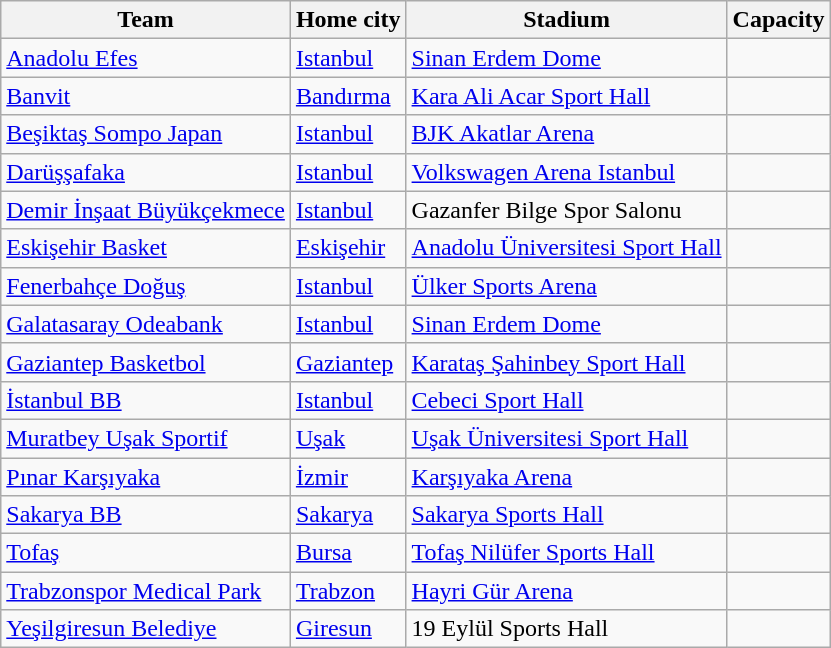<table class="wikitable sortable" style="text-align: left;">
<tr>
<th>Team</th>
<th>Home city</th>
<th>Stadium</th>
<th>Capacity</th>
</tr>
<tr>
<td><a href='#'>Anadolu Efes</a></td>
<td><a href='#'>Istanbul</a></td>
<td><a href='#'>Sinan Erdem Dome</a></td>
<td></td>
</tr>
<tr>
<td><a href='#'>Banvit</a></td>
<td><a href='#'>Bandırma</a></td>
<td><a href='#'>Kara Ali Acar Sport Hall</a></td>
<td></td>
</tr>
<tr bgcolor=>
<td><a href='#'>Beşiktaş Sompo Japan</a></td>
<td><a href='#'>Istanbul</a></td>
<td><a href='#'>BJK Akatlar Arena</a></td>
<td></td>
</tr>
<tr>
<td><a href='#'>Darüşşafaka</a></td>
<td><a href='#'>Istanbul</a></td>
<td><a href='#'>Volkswagen Arena Istanbul</a></td>
<td></td>
</tr>
<tr>
<td><a href='#'>Demir İnşaat Büyükçekmece</a></td>
<td><a href='#'>Istanbul</a></td>
<td>Gazanfer Bilge Spor Salonu</td>
<td></td>
</tr>
<tr>
<td><a href='#'>Eskişehir Basket</a></td>
<td><a href='#'>Eskişehir</a></td>
<td><a href='#'>Anadolu Üniversitesi Sport Hall</a></td>
<td></td>
</tr>
<tr>
<td><a href='#'>Fenerbahçe Doğuş</a></td>
<td><a href='#'>Istanbul</a></td>
<td><a href='#'>Ülker Sports Arena</a></td>
<td></td>
</tr>
<tr>
<td><a href='#'>Galatasaray Odeabank</a></td>
<td><a href='#'>Istanbul</a></td>
<td><a href='#'>Sinan Erdem Dome</a></td>
<td></td>
</tr>
<tr>
<td><a href='#'>Gaziantep Basketbol</a></td>
<td><a href='#'>Gaziantep</a></td>
<td><a href='#'>Karataş Şahinbey Sport Hall</a></td>
<td></td>
</tr>
<tr>
<td><a href='#'>İstanbul BB</a></td>
<td><a href='#'>Istanbul</a></td>
<td><a href='#'>Cebeci Sport Hall</a></td>
<td></td>
</tr>
<tr>
<td><a href='#'>Muratbey Uşak Sportif</a></td>
<td><a href='#'>Uşak</a></td>
<td><a href='#'>Uşak Üniversitesi Sport Hall</a></td>
<td></td>
</tr>
<tr>
<td><a href='#'>Pınar Karşıyaka</a></td>
<td><a href='#'>İzmir</a></td>
<td><a href='#'>Karşıyaka Arena</a></td>
<td></td>
</tr>
<tr>
<td><a href='#'>Sakarya BB</a></td>
<td><a href='#'>Sakarya</a></td>
<td><a href='#'>Sakarya Sports Hall</a></td>
<td></td>
</tr>
<tr>
<td><a href='#'>Tofaş</a></td>
<td><a href='#'>Bursa</a></td>
<td><a href='#'>Tofaş Nilüfer Sports Hall</a></td>
<td></td>
</tr>
<tr>
<td><a href='#'>Trabzonspor Medical Park</a></td>
<td><a href='#'>Trabzon</a></td>
<td><a href='#'>Hayri Gür Arena</a></td>
<td></td>
</tr>
<tr>
<td><a href='#'>Yeşilgiresun Belediye</a></td>
<td><a href='#'>Giresun</a></td>
<td>19 Eylül Sports Hall</td>
<td></td>
</tr>
</table>
